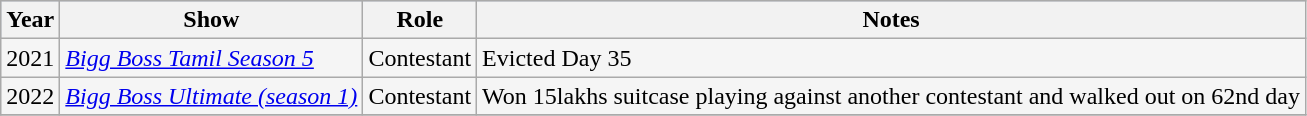<table class="wikitable sortable" style="background:#f5f5f5;">
<tr style="background:#B0C4DE;">
<th>Year</th>
<th>Show</th>
<th>Role</th>
<th class=unsortable>Notes</th>
</tr>
<tr>
<td>2021</td>
<td><a href='#'><em>Bigg Boss Tamil Season 5</em></a></td>
<td>Contestant</td>
<td>Evicted Day 35</td>
</tr>
<tr>
<td>2022</td>
<td><em><a href='#'>Bigg Boss Ultimate (season 1)</a></em></td>
<td>Contestant</td>
<td>Won 15lakhs suitcase playing against another contestant and walked out on 62nd day </td>
</tr>
<tr>
</tr>
</table>
